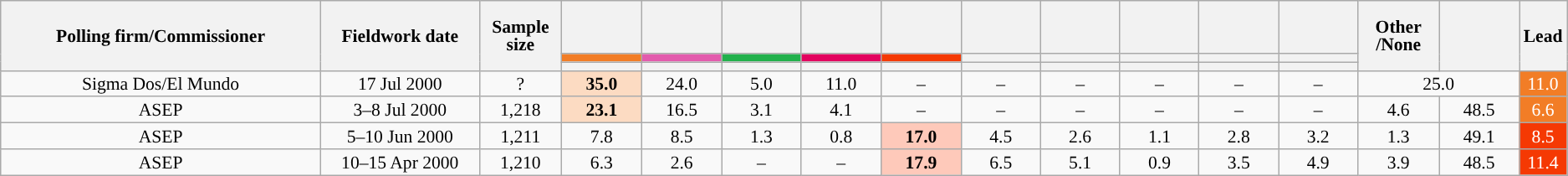<table class="wikitable collapsible collapsed" style="text-align:center; font-size:90%; line-height:14px;">
<tr style="height:42px;">
<th style="width:260px;" rowspan="3">Polling firm/Commissioner</th>
<th style="width:125px;" rowspan="3">Fieldwork date</th>
<th style="width:60px;" rowspan="3">Sample size</th>
<th style="width:60px;"></th>
<th style="width:60px;"></th>
<th style="width:60px;"></th>
<th style="width:60px;"></th>
<th style="width:60px;"></th>
<th style="width:60px;"></th>
<th style="width:60px;"></th>
<th style="width:60px;"></th>
<th style="width:60px;"></th>
<th style="width:60px;"></th>
<th style="width:60px;" rowspan="3">Other<br>/None</th>
<th style="width:60px;" rowspan="3"></th>
<th style="width:30px;" rowspan="3">Lead</th>
</tr>
<tr>
<th style="color:inherit;background:#F27D26;"></th>
<th style="color:inherit;background:#E35BAD;"></th>
<th style="color:inherit;background:#22B14C;"></th>
<th style="color:inherit;background:#E3035F;"></th>
<th style="color:inherit;background:#F53903;"></th>
<th style="color:inherit;background:"></th>
<th style="color:inherit;background:"></th>
<th style="color:inherit;background:"></th>
<th style="color:inherit;background:"></th>
<th style="color:inherit;background:"></th>
</tr>
<tr>
<th></th>
<th></th>
<th></th>
<th></th>
<th></th>
<th></th>
<th></th>
<th></th>
<th></th>
<th></th>
</tr>
<tr>
<td>Sigma Dos/El Mundo</td>
<td>17 Jul 2000</td>
<td>?</td>
<td style="color:inherit;background:#FCDBC2;"><strong>35.0</strong></td>
<td>24.0</td>
<td>5.0</td>
<td>11.0</td>
<td>–</td>
<td>–</td>
<td>–</td>
<td>–</td>
<td>–</td>
<td>–</td>
<td colspan="2">25.0</td>
<td style="color:inherit;background:#F27D26; color:white;">11.0</td>
</tr>
<tr>
<td>ASEP</td>
<td>3–8 Jul 2000</td>
<td>1,218</td>
<td style="color:inherit;background:#FCDBC2;"><strong>23.1</strong></td>
<td>16.5</td>
<td>3.1</td>
<td>4.1</td>
<td>–</td>
<td>–</td>
<td>–</td>
<td>–</td>
<td>–</td>
<td>–</td>
<td>4.6</td>
<td>48.5</td>
<td style="color:inherit;background:#F27D26; color:white;">6.6</td>
</tr>
<tr>
<td>ASEP</td>
<td>5–10 Jun 2000</td>
<td>1,211</td>
<td>7.8</td>
<td>8.5</td>
<td>1.3</td>
<td>0.8</td>
<td style="color:inherit;background:#FEC9BA;"><strong>17.0</strong></td>
<td>4.5</td>
<td>2.6</td>
<td>1.1</td>
<td>2.8</td>
<td>3.2</td>
<td>1.3</td>
<td>49.1</td>
<td style="color:inherit;background:#F53903; color:white;">8.5</td>
</tr>
<tr>
<td>ASEP</td>
<td>10–15 Apr 2000</td>
<td>1,210</td>
<td>6.3</td>
<td>2.6</td>
<td>–</td>
<td>–</td>
<td style="color:inherit;background:#FEC9BA;"><strong>17.9</strong></td>
<td>6.5</td>
<td>5.1</td>
<td>0.9</td>
<td>3.5</td>
<td>4.9</td>
<td>3.9</td>
<td>48.5</td>
<td style="color:inherit;background:#F53903; color:white;">11.4</td>
</tr>
</table>
